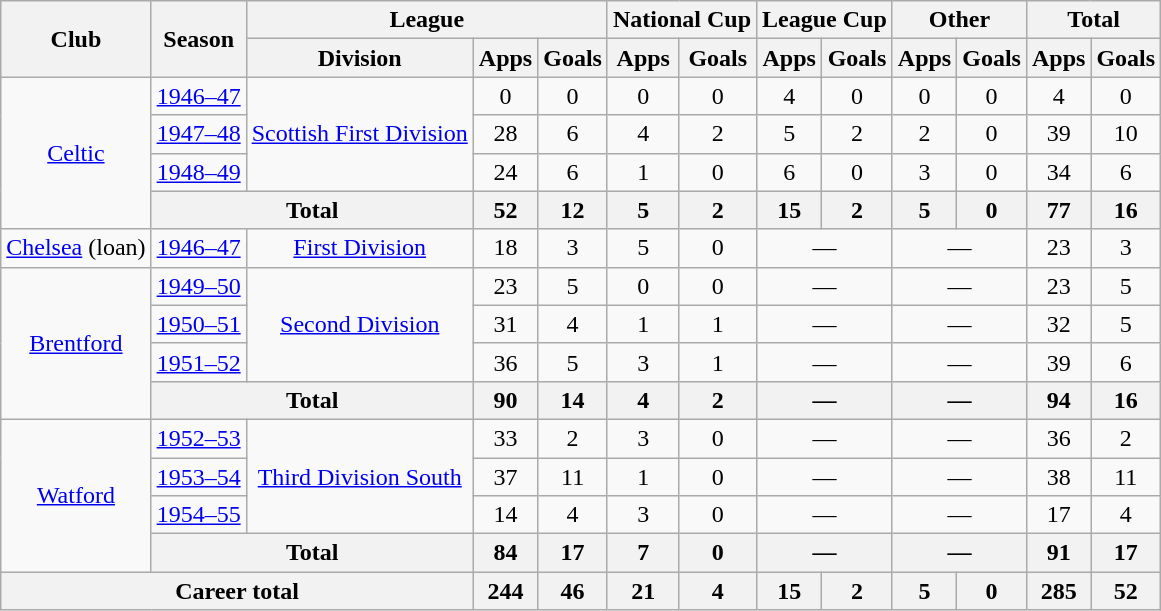<table class="wikitable" style="text-align: center;">
<tr>
<th rowspan="2">Club</th>
<th rowspan="2">Season</th>
<th colspan="3">League</th>
<th colspan="2">National Cup</th>
<th colspan="2">League Cup</th>
<th colspan="2">Other</th>
<th colspan="2">Total</th>
</tr>
<tr>
<th>Division</th>
<th>Apps</th>
<th>Goals</th>
<th>Apps</th>
<th>Goals</th>
<th>Apps</th>
<th>Goals</th>
<th>Apps</th>
<th>Goals</th>
<th>Apps</th>
<th>Goals</th>
</tr>
<tr>
<td rowspan="4"><a href='#'>Celtic</a></td>
<td><a href='#'>1946–47</a></td>
<td rowspan="3"><a href='#'>Scottish First Division</a></td>
<td>0</td>
<td>0</td>
<td>0</td>
<td>0</td>
<td>4</td>
<td>0</td>
<td>0</td>
<td>0</td>
<td>4</td>
<td>0</td>
</tr>
<tr>
<td><a href='#'>1947–48</a></td>
<td>28</td>
<td>6</td>
<td>4</td>
<td>2</td>
<td>5</td>
<td>2</td>
<td>2</td>
<td>0</td>
<td>39</td>
<td>10</td>
</tr>
<tr>
<td><a href='#'>1948–49</a></td>
<td>24</td>
<td>6</td>
<td>1</td>
<td>0</td>
<td>6</td>
<td>0</td>
<td>3</td>
<td>0</td>
<td>34</td>
<td>6</td>
</tr>
<tr>
<th colspan="2">Total</th>
<th>52</th>
<th>12</th>
<th>5</th>
<th>2</th>
<th>15</th>
<th>2</th>
<th>5</th>
<th>0</th>
<th>77</th>
<th>16</th>
</tr>
<tr>
<td><a href='#'>Chelsea</a> (loan)</td>
<td><a href='#'>1946–47</a></td>
<td><a href='#'>First Division</a></td>
<td>18</td>
<td>3</td>
<td>5</td>
<td>0</td>
<td colspan="2">—</td>
<td colspan="2">—</td>
<td>23</td>
<td>3</td>
</tr>
<tr>
<td rowspan="4"><a href='#'>Brentford</a></td>
<td><a href='#'>1949–50</a></td>
<td rowspan="3"><a href='#'>Second Division</a></td>
<td>23</td>
<td>5</td>
<td>0</td>
<td>0</td>
<td colspan="2">—</td>
<td colspan="2">—</td>
<td>23</td>
<td>5</td>
</tr>
<tr>
<td><a href='#'>1950–51</a></td>
<td>31</td>
<td>4</td>
<td>1</td>
<td>1</td>
<td colspan="2">—</td>
<td colspan="2">—</td>
<td>32</td>
<td>5</td>
</tr>
<tr>
<td><a href='#'>1951–52</a></td>
<td>36</td>
<td>5</td>
<td>3</td>
<td>1</td>
<td colspan="2">—</td>
<td colspan="2">—</td>
<td>39</td>
<td>6</td>
</tr>
<tr>
<th colspan="2">Total</th>
<th>90</th>
<th>14</th>
<th>4</th>
<th>2</th>
<th colspan="2">—</th>
<th colspan="2">—</th>
<th>94</th>
<th>16</th>
</tr>
<tr>
<td rowspan="4"><a href='#'>Watford</a></td>
<td><a href='#'>1952–53</a></td>
<td rowspan="3"><a href='#'>Third Division South</a></td>
<td>33</td>
<td>2</td>
<td>3</td>
<td>0</td>
<td colspan="2">—</td>
<td colspan="2">—</td>
<td>36</td>
<td>2</td>
</tr>
<tr>
<td><a href='#'>1953–54</a></td>
<td>37</td>
<td>11</td>
<td>1</td>
<td>0</td>
<td colspan="2">—</td>
<td colspan="2">—</td>
<td>38</td>
<td>11</td>
</tr>
<tr>
<td><a href='#'>1954–55</a></td>
<td>14</td>
<td>4</td>
<td>3</td>
<td>0</td>
<td colspan="2">—</td>
<td colspan="2">—</td>
<td>17</td>
<td>4</td>
</tr>
<tr>
<th colspan="2">Total</th>
<th>84</th>
<th>17</th>
<th>7</th>
<th>0</th>
<th colspan="2">—</th>
<th colspan="2">—</th>
<th>91</th>
<th>17</th>
</tr>
<tr>
<th colspan="3">Career total</th>
<th>244</th>
<th>46</th>
<th>21</th>
<th>4</th>
<th>15</th>
<th>2</th>
<th>5</th>
<th>0</th>
<th>285</th>
<th>52</th>
</tr>
</table>
